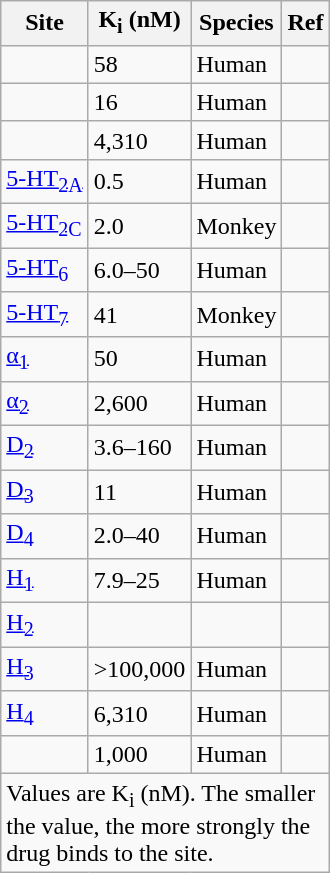<table class="wikitable sortable floatright">
<tr>
<th>Site</th>
<th>K<sub>i</sub> (nM)</th>
<th>Species</th>
<th>Ref</th>
</tr>
<tr>
<td></td>
<td>58</td>
<td>Human</td>
<td></td>
</tr>
<tr>
<td></td>
<td>16</td>
<td>Human</td>
<td></td>
</tr>
<tr>
<td></td>
<td>4,310</td>
<td>Human</td>
<td></td>
</tr>
<tr>
<td><a href='#'>5-HT<sub>2A</sub></a></td>
<td>0.5</td>
<td>Human</td>
<td></td>
</tr>
<tr>
<td><a href='#'>5-HT<sub>2C</sub></a></td>
<td>2.0</td>
<td>Monkey</td>
<td></td>
</tr>
<tr>
<td><a href='#'>5-HT<sub>6</sub></a></td>
<td>6.0–50</td>
<td>Human</td>
<td></td>
</tr>
<tr>
<td><a href='#'>5-HT<sub>7</sub></a></td>
<td>41</td>
<td>Monkey</td>
<td></td>
</tr>
<tr>
<td><a href='#'>α<sub>1</sub></a></td>
<td>50</td>
<td>Human</td>
<td></td>
</tr>
<tr>
<td><a href='#'>α<sub>2</sub></a></td>
<td>2,600</td>
<td>Human</td>
<td></td>
</tr>
<tr>
<td><a href='#'>D<sub>2</sub></a></td>
<td>3.6–160</td>
<td>Human</td>
<td></td>
</tr>
<tr>
<td><a href='#'>D<sub>3</sub></a></td>
<td>11</td>
<td>Human</td>
<td></td>
</tr>
<tr>
<td><a href='#'>D<sub>4</sub></a></td>
<td>2.0–40</td>
<td>Human</td>
<td></td>
</tr>
<tr>
<td><a href='#'>H<sub>1</sub></a></td>
<td>7.9–25</td>
<td>Human</td>
<td></td>
</tr>
<tr>
<td><a href='#'>H<sub>2</sub></a></td>
<td></td>
<td></td>
<td></td>
</tr>
<tr>
<td><a href='#'>H<sub>3</sub></a></td>
<td>>100,000</td>
<td>Human</td>
<td></td>
</tr>
<tr>
<td><a href='#'>H<sub>4</sub></a></td>
<td>6,310</td>
<td>Human</td>
<td></td>
</tr>
<tr>
<td></td>
<td>1,000</td>
<td>Human</td>
<td></td>
</tr>
<tr class="sortbottom">
<td colspan="4" style="width: 1px;">Values are K<sub>i</sub> (nM). The smaller the value, the more strongly the drug binds to the site.</td>
</tr>
</table>
